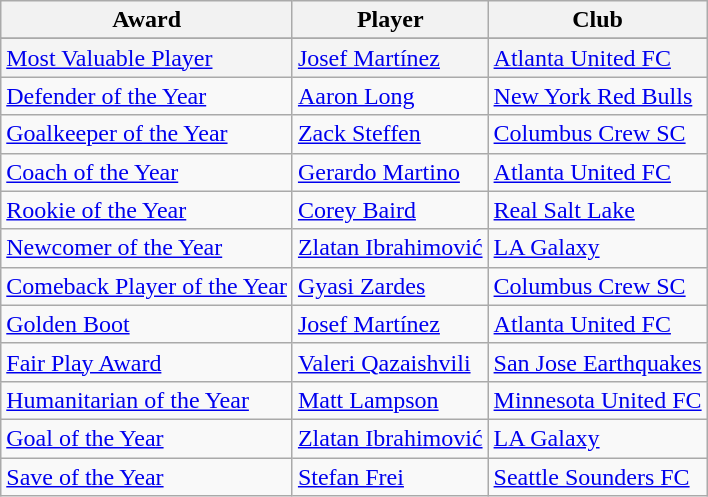<table class="wikitable" style="font-size:100%">
<tr>
<th>Award</th>
<th>Player</th>
<th>Club</th>
</tr>
<tr>
</tr>
<tr style="background:#f4f4f4;">
<td><a href='#'>Most Valuable Player</a></td>
<td> <a href='#'>Josef Martínez</a></td>
<td><a href='#'>Atlanta United FC</a></td>
</tr>
<tr>
<td><a href='#'>Defender of the Year</a></td>
<td> <a href='#'>Aaron Long</a></td>
<td><a href='#'>New York Red Bulls</a></td>
</tr>
<tr>
<td><a href='#'>Goalkeeper of the Year</a></td>
<td> <a href='#'>Zack Steffen</a></td>
<td><a href='#'>Columbus Crew SC</a></td>
</tr>
<tr>
<td><a href='#'>Coach of the Year</a></td>
<td> <a href='#'>Gerardo Martino</a></td>
<td><a href='#'>Atlanta United FC</a></td>
</tr>
<tr>
<td><a href='#'>Rookie of the Year</a></td>
<td> <a href='#'>Corey Baird</a></td>
<td><a href='#'>Real Salt Lake</a></td>
</tr>
<tr>
<td><a href='#'>Newcomer of the Year</a></td>
<td> <a href='#'>Zlatan Ibrahimović</a></td>
<td><a href='#'>LA Galaxy</a></td>
</tr>
<tr>
<td><a href='#'>Comeback Player of the Year</a></td>
<td> <a href='#'>Gyasi Zardes</a></td>
<td><a href='#'>Columbus Crew SC</a></td>
</tr>
<tr>
<td><a href='#'>Golden Boot</a></td>
<td> <a href='#'>Josef Martínez</a></td>
<td><a href='#'>Atlanta United FC</a></td>
</tr>
<tr>
<td><a href='#'>Fair Play Award</a></td>
<td> <a href='#'>Valeri Qazaishvili</a></td>
<td><a href='#'>San Jose Earthquakes</a></td>
</tr>
<tr>
<td><a href='#'>Humanitarian of the Year</a></td>
<td> <a href='#'>Matt Lampson</a></td>
<td><a href='#'>Minnesota United FC</a></td>
</tr>
<tr>
<td><a href='#'>Goal of the Year</a></td>
<td> <a href='#'>Zlatan Ibrahimović</a></td>
<td><a href='#'>LA Galaxy</a></td>
</tr>
<tr>
<td><a href='#'>Save of the Year</a></td>
<td> <a href='#'>Stefan Frei</a></td>
<td><a href='#'>Seattle Sounders FC</a></td>
</tr>
</table>
